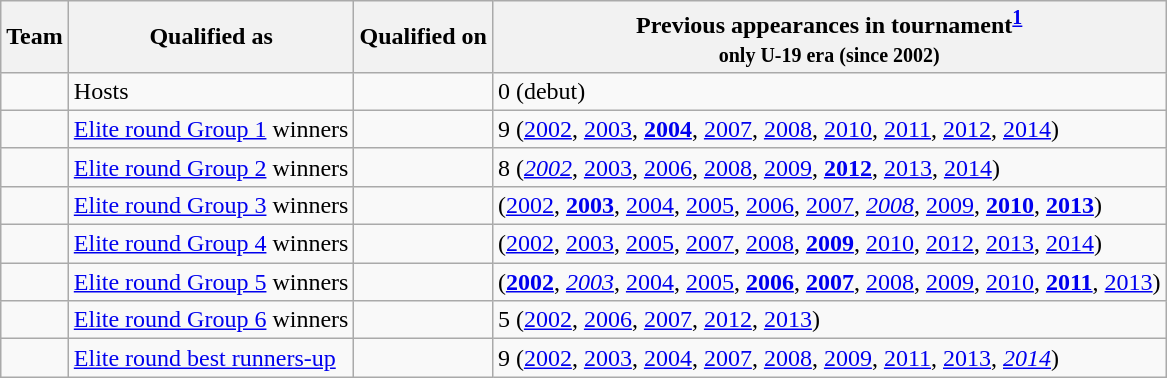<table class="wikitable sortable">
<tr>
<th>Team</th>
<th>Qualified as</th>
<th>Qualified on</th>
<th>Previous appearances in tournament<sup><strong><a href='#'>1</a></strong></sup><br><small>only U-19 era (since 2002)</small></th>
</tr>
<tr>
<td><em></em></td>
<td>Hosts</td>
<td></td>
<td>0 (debut)</td>
</tr>
<tr>
<td></td>
<td><a href='#'>Elite round Group 1</a> winners</td>
<td></td>
<td>9 (<a href='#'>2002</a>, <a href='#'>2003</a>, <strong><a href='#'>2004</a></strong>, <a href='#'>2007</a>, <a href='#'>2008</a>, <a href='#'>2010</a>, <a href='#'>2011</a>, <a href='#'>2012</a>, <a href='#'>2014</a>)</td>
</tr>
<tr>
<td></td>
<td><a href='#'>Elite round Group 2</a> winners</td>
<td></td>
<td>8 (<em><a href='#'>2002</a></em>, <a href='#'>2003</a>, <a href='#'>2006</a>, <a href='#'>2008</a>, <a href='#'>2009</a>, <strong><a href='#'>2012</a></strong>, <a href='#'>2013</a>, <a href='#'>2014</a>)</td>
</tr>
<tr>
<td></td>
<td><a href='#'>Elite round Group 3</a> winners</td>
<td></td>
<td> (<a href='#'>2002</a>, <strong><a href='#'>2003</a></strong>, <a href='#'>2004</a>, <a href='#'>2005</a>, <a href='#'>2006</a>, <a href='#'>2007</a>, <em><a href='#'>2008</a></em>, <a href='#'>2009</a>, <strong><a href='#'>2010</a></strong>, <strong><a href='#'>2013</a></strong>)</td>
</tr>
<tr>
<td></td>
<td><a href='#'>Elite round Group 4</a> winners</td>
<td></td>
<td> (<a href='#'>2002</a>, <a href='#'>2003</a>, <a href='#'>2005</a>, <a href='#'>2007</a>, <a href='#'>2008</a>, <strong><a href='#'>2009</a></strong>, <a href='#'>2010</a>, <a href='#'>2012</a>, <a href='#'>2013</a>, <a href='#'>2014</a>)</td>
</tr>
<tr>
<td></td>
<td><a href='#'>Elite round Group 5</a> winners</td>
<td></td>
<td> (<strong><a href='#'>2002</a></strong>, <em><a href='#'>2003</a></em>, <a href='#'>2004</a>, <a href='#'>2005</a>, <strong><a href='#'>2006</a></strong>, <strong><a href='#'>2007</a></strong>, <a href='#'>2008</a>, <a href='#'>2009</a>, <a href='#'>2010</a>, <strong><a href='#'>2011</a></strong>, <a href='#'>2013</a>)</td>
</tr>
<tr>
<td></td>
<td><a href='#'>Elite round Group 6</a> winners</td>
<td></td>
<td>5 (<a href='#'>2002</a>, <a href='#'>2006</a>, <a href='#'>2007</a>, <a href='#'>2012</a>, <a href='#'>2013</a>)</td>
</tr>
<tr>
<td></td>
<td><a href='#'>Elite round best runners-up</a></td>
<td></td>
<td>9 (<a href='#'>2002</a>, <a href='#'>2003</a>, <a href='#'>2004</a>, <a href='#'>2007</a>, <a href='#'>2008</a>, <a href='#'>2009</a>, <a href='#'>2011</a>, <a href='#'>2013</a>, <em><a href='#'>2014</a></em>)</td>
</tr>
</table>
